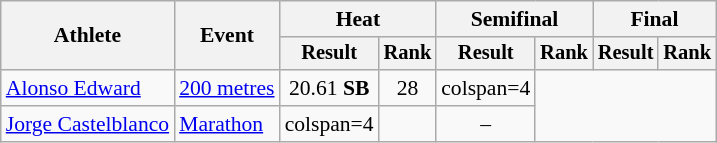<table class=wikitable style=font-size:90%>
<tr>
<th rowspan=2>Athlete</th>
<th rowspan=2>Event</th>
<th colspan=2>Heat</th>
<th colspan=2>Semifinal</th>
<th colspan=2>Final</th>
</tr>
<tr style=font-size:95%>
<th>Result</th>
<th>Rank</th>
<th>Result</th>
<th>Rank</th>
<th>Result</th>
<th>Rank</th>
</tr>
<tr align=center>
<td align=left><a href='#'>Alonso Edward</a></td>
<td align=left><a href='#'>200 metres</a></td>
<td>20.61 <strong>SB</strong></td>
<td>28</td>
<td>colspan=4 </td>
</tr>
<tr align=center>
<td align=left><a href='#'>Jorge Castelblanco</a></td>
<td align=left><a href='#'>Marathon</a></td>
<td>colspan=4 </td>
<td></td>
<td>–</td>
</tr>
</table>
